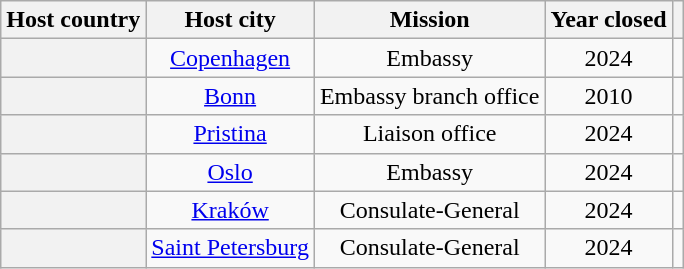<table class="wikitable plainrowheaders" style="text-align:center;">
<tr>
<th scope="col">Host country</th>
<th scope="col">Host city</th>
<th scope="col">Mission</th>
<th scope="col">Year closed</th>
<th scope="col"></th>
</tr>
<tr>
<th scope="row"></th>
<td><a href='#'>Copenhagen</a></td>
<td>Embassy</td>
<td>2024</td>
<td></td>
</tr>
<tr>
<th scope="row"></th>
<td><a href='#'>Bonn</a></td>
<td>Embassy branch office</td>
<td>2010</td>
<td></td>
</tr>
<tr>
<th scope="row"></th>
<td><a href='#'>Pristina</a></td>
<td>Liaison office</td>
<td>2024</td>
<td></td>
</tr>
<tr>
<th scope="row"></th>
<td><a href='#'>Oslo</a></td>
<td>Embassy</td>
<td>2024</td>
<td></td>
</tr>
<tr>
<th scope="row"></th>
<td><a href='#'>Kraków</a></td>
<td>Consulate-General</td>
<td>2024</td>
<td></td>
</tr>
<tr>
<th scope="row"></th>
<td><a href='#'>Saint Petersburg</a></td>
<td>Consulate-General</td>
<td>2024</td>
<td></td>
</tr>
</table>
